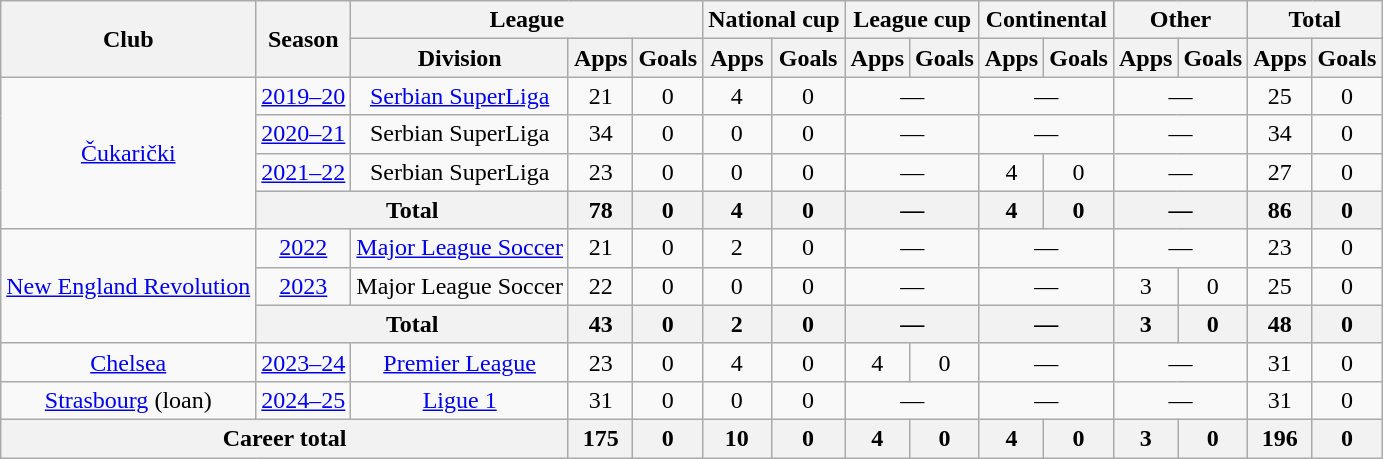<table class="wikitable" style="text-align: center">
<tr>
<th rowspan="2">Club</th>
<th rowspan="2">Season</th>
<th colspan="3">League</th>
<th colspan="2">National cup</th>
<th colspan="2">League cup</th>
<th colspan="2">Continental</th>
<th colspan="2">Other</th>
<th colspan="2">Total</th>
</tr>
<tr>
<th>Division</th>
<th>Apps</th>
<th>Goals</th>
<th>Apps</th>
<th>Goals</th>
<th>Apps</th>
<th>Goals</th>
<th>Apps</th>
<th>Goals</th>
<th>Apps</th>
<th>Goals</th>
<th>Apps</th>
<th>Goals</th>
</tr>
<tr>
<td rowspan="4"><a href='#'>Čukarički</a></td>
<td><a href='#'>2019–20</a></td>
<td><a href='#'>Serbian SuperLiga</a></td>
<td>21</td>
<td>0</td>
<td>4</td>
<td>0</td>
<td colspan="2">—</td>
<td colspan="2">—</td>
<td colspan="2">—</td>
<td>25</td>
<td>0</td>
</tr>
<tr>
<td><a href='#'>2020–21</a></td>
<td>Serbian SuperLiga</td>
<td>34</td>
<td>0</td>
<td>0</td>
<td>0</td>
<td colspan="2">—</td>
<td colspan="2">—</td>
<td colspan="2">—</td>
<td>34</td>
<td>0</td>
</tr>
<tr>
<td><a href='#'>2021–22</a></td>
<td>Serbian SuperLiga</td>
<td>23</td>
<td>0</td>
<td>0</td>
<td>0</td>
<td colspan="2">—</td>
<td>4</td>
<td>0</td>
<td colspan="2">—</td>
<td>27</td>
<td>0</td>
</tr>
<tr>
<th colspan="2">Total</th>
<th>78</th>
<th>0</th>
<th>4</th>
<th>0</th>
<th colspan="2">—</th>
<th>4</th>
<th>0</th>
<th colspan="2">—</th>
<th>86</th>
<th>0</th>
</tr>
<tr>
<td rowspan="3"><a href='#'>New England Revolution</a></td>
<td><a href='#'>2022</a></td>
<td><a href='#'>Major League Soccer</a></td>
<td>21</td>
<td>0</td>
<td>2</td>
<td>0</td>
<td colspan="2">—</td>
<td colspan="2">—</td>
<td colspan="2">—</td>
<td>23</td>
<td>0</td>
</tr>
<tr>
<td><a href='#'>2023</a></td>
<td>Major League Soccer</td>
<td>22</td>
<td>0</td>
<td>0</td>
<td>0</td>
<td colspan="2">—</td>
<td colspan="2">—</td>
<td>3</td>
<td>0</td>
<td>25</td>
<td>0</td>
</tr>
<tr>
<th colspan="2">Total</th>
<th>43</th>
<th>0</th>
<th>2</th>
<th>0</th>
<th colspan="2">—</th>
<th colspan="2">—</th>
<th>3</th>
<th>0</th>
<th>48</th>
<th>0</th>
</tr>
<tr>
<td><a href='#'>Chelsea</a></td>
<td><a href='#'>2023–24</a></td>
<td><a href='#'>Premier League</a></td>
<td>23</td>
<td>0</td>
<td>4</td>
<td>0</td>
<td>4</td>
<td>0</td>
<td colspan="2">—</td>
<td colspan="2">—</td>
<td>31</td>
<td>0</td>
</tr>
<tr>
<td><a href='#'>Strasbourg</a> (loan)</td>
<td><a href='#'>2024–25</a></td>
<td><a href='#'>Ligue 1</a></td>
<td>31</td>
<td>0</td>
<td>0</td>
<td>0</td>
<td colspan="2">—</td>
<td colspan="2">—</td>
<td colspan="2">—</td>
<td>31</td>
<td>0</td>
</tr>
<tr>
<th colspan="3">Career total</th>
<th>175</th>
<th>0</th>
<th>10</th>
<th>0</th>
<th>4</th>
<th>0</th>
<th>4</th>
<th>0</th>
<th>3</th>
<th>0</th>
<th>196</th>
<th>0</th>
</tr>
</table>
